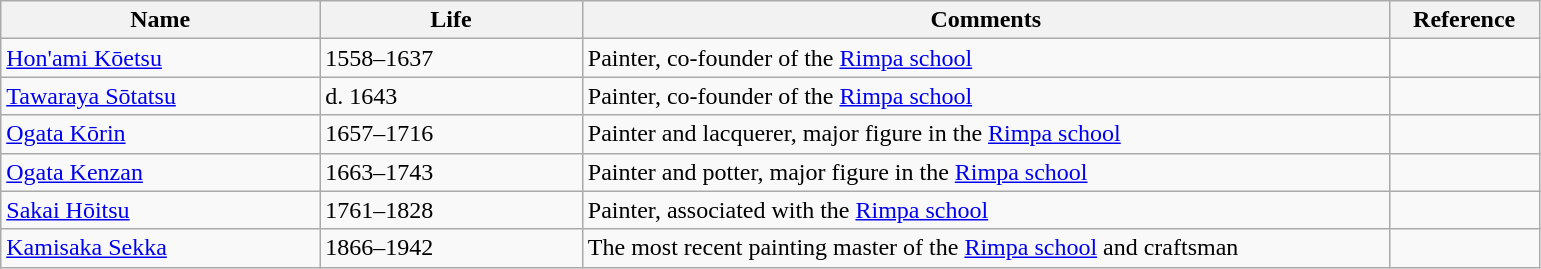<table class=wikitable>
<tr>
<th style="width:17%;">Name</th>
<th style="width:14%;">Life</th>
<th style="width:43%;">Comments</th>
<th style="width:8%;">Reference</th>
</tr>
<tr valign=top>
<td><a href='#'>Hon'ami Kōetsu</a></td>
<td>1558–1637</td>
<td>Painter, co-founder of the <a href='#'>Rimpa school</a></td>
<td></td>
</tr>
<tr valign=top>
<td><a href='#'>Tawaraya Sōtatsu</a></td>
<td>d. 1643</td>
<td>Painter, co-founder of the <a href='#'>Rimpa school</a></td>
<td></td>
</tr>
<tr valign=top>
<td><a href='#'>Ogata Kōrin</a></td>
<td>1657–1716</td>
<td>Painter and lacquerer, major figure in the <a href='#'>Rimpa school</a></td>
<td></td>
</tr>
<tr valign=top>
<td><a href='#'>Ogata Kenzan</a></td>
<td>1663–1743</td>
<td>Painter and potter, major figure in the <a href='#'>Rimpa school</a></td>
<td></td>
</tr>
<tr valign=top>
<td><a href='#'>Sakai Hōitsu</a></td>
<td>1761–1828</td>
<td>Painter, associated with the <a href='#'>Rimpa school</a></td>
<td></td>
</tr>
<tr valign=top>
<td><a href='#'>Kamisaka Sekka</a></td>
<td>1866–1942</td>
<td>The most recent painting master of the <a href='#'>Rimpa school</a> and craftsman</td>
<td></td>
</tr>
</table>
